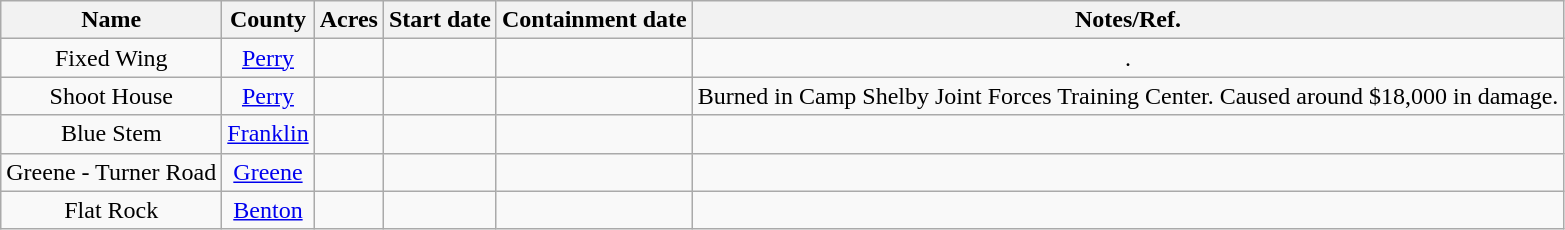<table class="wikitable sortable plainrowheaders mw-collapsible" style="text-align:center;">
<tr>
<th scope="col">Name</th>
<th scope="col">County </th>
<th scope="col">Acres</th>
<th scope="col">Start date</th>
<th scope="col">Containment date</th>
<th scope="col">Notes/Ref.</th>
</tr>
<tr>
<td>Fixed Wing</td>
<td><a href='#'>Perry</a></td>
<td></td>
<td></td>
<td></td>
<td>.</td>
</tr>
<tr>
<td>Shoot House</td>
<td><a href='#'>Perry</a></td>
<td></td>
<td></td>
<td></td>
<td>Burned in Camp Shelby Joint Forces Training Center. Caused around $18,000 in damage.</td>
</tr>
<tr>
<td>Blue Stem</td>
<td><a href='#'>Franklin</a></td>
<td></td>
<td></td>
<td></td>
<td></td>
</tr>
<tr>
<td>Greene - Turner Road</td>
<td><a href='#'>Greene</a></td>
<td></td>
<td></td>
<td></td>
<td></td>
</tr>
<tr>
<td>Flat Rock</td>
<td><a href='#'>Benton</a></td>
<td></td>
<td></td>
<td></td>
<td></td>
</tr>
</table>
